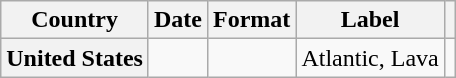<table class="wikitable plainrowheaders">
<tr>
<th>Country</th>
<th>Date</th>
<th>Format</th>
<th>Label</th>
<th></th>
</tr>
<tr>
<th scope="row">United States</th>
<td></td>
<td></td>
<td>Atlantic, Lava</td>
<td></td>
</tr>
</table>
